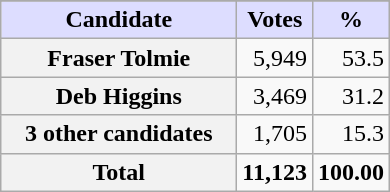<table class="wikitable sortable plainrowheaders">
<tr style="background-color:#00594E">
</tr>
<tr>
</tr>
<tr>
<th scope="col" style="background:#ddf; width:150px;">Candidate</th>
<th scope="col" style="background:#ddf;">Votes</th>
<th scope="col" style="background:#ddf;">%</th>
</tr>
<tr>
<th scope="row">Fraser Tolmie</th>
<td align="right">5,949</td>
<td align="right">53.5</td>
</tr>
<tr>
<th scope="row"><strong>Deb Higgins</strong></th>
<td align="right">3,469</td>
<td align="right">31.2</td>
</tr>
<tr>
<th scope="row">3 other candidates</th>
<td align="right">1,705</td>
<td align="right">15.3</td>
</tr>
<tr>
<th scope="row"><strong>Total</strong></th>
<td align="right"><strong>11,123</strong></td>
<td align="right"><strong>100.00</strong></td>
</tr>
</table>
